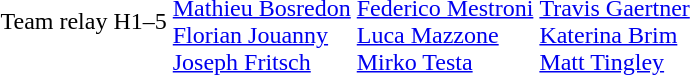<table>
<tr>
<td>Team relay</td>
<td>H1–5<br></td>
<td><br><a href='#'>Mathieu Bosredon</a><br><a href='#'>Florian Jouanny</a><br><a href='#'>Joseph Fritsch</a></td>
<td><br><a href='#'>Federico Mestroni</a><br><a href='#'>Luca Mazzone</a><br><a href='#'>Mirko Testa</a></td>
<td><br><a href='#'>Travis Gaertner</a><br><a href='#'>Katerina Brim</a><br><a href='#'>Matt Tingley</a></td>
</tr>
</table>
